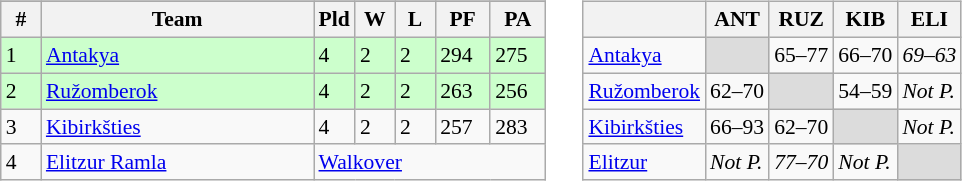<table style="font-size:90%" cellpadding="4">
<tr valign="top">
<td><br><table class=wikitable>
<tr align=center>
</tr>
<tr>
<th width=20>#</th>
<th width=175>Team</th>
<th width=20>Pld</th>
<th width=20>W</th>
<th width=20>L</th>
<th width=30>PF</th>
<th width=30>PA</th>
</tr>
<tr style="background:#cfc;">
<td>1</td>
<td align="left"> <a href='#'>Antakya</a></td>
<td>4</td>
<td>2</td>
<td>2</td>
<td>294</td>
<td>275</td>
</tr>
<tr style="background:#cfc;">
<td>2</td>
<td align="left"> <a href='#'>Ružomberok</a></td>
<td>4</td>
<td>2</td>
<td>2</td>
<td>263</td>
<td>256</td>
</tr>
<tr>
<td>3</td>
<td align="left"> <a href='#'>Kibirkšties</a></td>
<td>4</td>
<td>2</td>
<td>2</td>
<td>257</td>
<td>283</td>
</tr>
<tr>
<td>4</td>
<td align="left">  <a href='#'>Elitzur Ramla</a></td>
<td colspan="5"><a href='#'>Walkover</a></td>
</tr>
</table>
</td>
<td><br><table class="wikitable">
<tr>
<th></th>
<th>ANT</th>
<th>RUZ</th>
<th>KIB</th>
<th>ELI</th>
</tr>
<tr>
<td><a href='#'>Antakya</a></td>
<td bgcolor="#DCDCDC"></td>
<td>65–77</td>
<td>66–70</td>
<td><em>69–63</em></td>
</tr>
<tr>
<td><a href='#'>Ružomberok</a></td>
<td>62–70</td>
<td bgcolor="#DCDCDC"></td>
<td>54–59</td>
<td><em>Not P.</em></td>
</tr>
<tr>
<td><a href='#'>Kibirkšties</a></td>
<td>66–93</td>
<td>62–70</td>
<td bgcolor="#DCDCDC"></td>
<td><em>Not P.</em></td>
</tr>
<tr>
<td><a href='#'>Elitzur</a></td>
<td><em>Not P.</em></td>
<td><em>77–70</em></td>
<td><em>Not P.</em></td>
<td bgcolor="#DCDCDC"></td>
</tr>
</table>
</td>
</tr>
</table>
